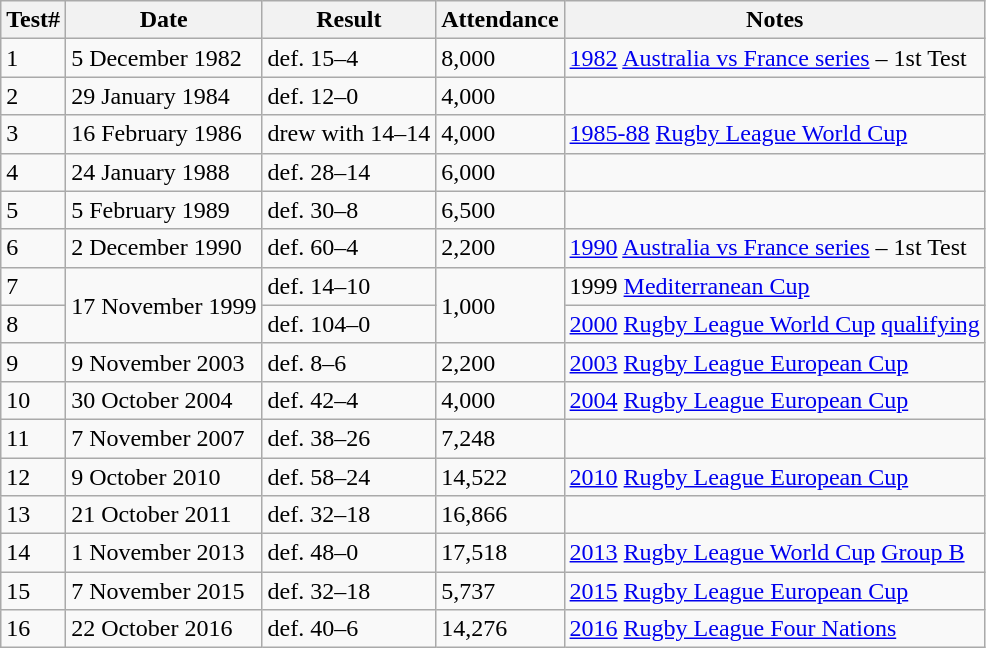<table class="wikitable">
<tr>
<th>Test#</th>
<th>Date</th>
<th>Result</th>
<th>Attendance</th>
<th>Notes</th>
</tr>
<tr>
<td>1</td>
<td>5 December 1982</td>
<td> def.  15–4</td>
<td>8,000</td>
<td><a href='#'>1982</a> <a href='#'>Australia vs France series</a> – 1st Test</td>
</tr>
<tr>
<td>2</td>
<td>29 January 1984</td>
<td> def.  12–0</td>
<td>4,000</td>
<td></td>
</tr>
<tr>
<td>3</td>
<td>16 February 1986</td>
<td> drew with  14–14</td>
<td>4,000</td>
<td><a href='#'>1985-88</a> <a href='#'>Rugby League World Cup</a></td>
</tr>
<tr>
<td>4</td>
<td>24 January 1988</td>
<td> def.  28–14</td>
<td>6,000</td>
<td></td>
</tr>
<tr>
<td>5</td>
<td>5 February 1989</td>
<td> def.  30–8</td>
<td>6,500</td>
<td></td>
</tr>
<tr>
<td>6</td>
<td>2 December 1990</td>
<td> def.  60–4</td>
<td>2,200</td>
<td><a href='#'>1990</a> <a href='#'>Australia vs France series</a> – 1st Test</td>
</tr>
<tr>
<td>7</td>
<td rowspan=2>17 November 1999</td>
<td> def.  14–10</td>
<td rowspan=2>1,000</td>
<td>1999 <a href='#'>Mediterranean Cup</a></td>
</tr>
<tr>
<td>8</td>
<td> def.  104–0</td>
<td><a href='#'>2000</a> <a href='#'>Rugby League World Cup</a> <a href='#'>qualifying</a></td>
</tr>
<tr>
<td>9</td>
<td>9 November 2003</td>
<td> def.  8–6</td>
<td>2,200</td>
<td><a href='#'>2003</a> <a href='#'>Rugby League European Cup</a></td>
</tr>
<tr>
<td>10</td>
<td>30 October 2004</td>
<td> def.  42–4</td>
<td>4,000</td>
<td><a href='#'>2004</a> <a href='#'>Rugby League European Cup</a></td>
</tr>
<tr>
<td>11</td>
<td>7 November 2007</td>
<td> def.  38–26</td>
<td>7,248</td>
<td></td>
</tr>
<tr>
<td>12</td>
<td>9 October 2010</td>
<td> def.  58–24</td>
<td>14,522</td>
<td><a href='#'>2010</a> <a href='#'>Rugby League European Cup</a></td>
</tr>
<tr>
<td>13</td>
<td>21 October 2011</td>
<td> def.  32–18</td>
<td>16,866</td>
<td></td>
</tr>
<tr>
<td>14</td>
<td>1 November 2013</td>
<td> def.  48–0</td>
<td>17,518</td>
<td><a href='#'>2013</a> <a href='#'>Rugby League World Cup</a> <a href='#'>Group B</a></td>
</tr>
<tr>
<td>15</td>
<td>7 November 2015</td>
<td> def.  32–18</td>
<td>5,737</td>
<td><a href='#'>2015</a> <a href='#'>Rugby League European Cup</a></td>
</tr>
<tr>
<td>16</td>
<td>22 October 2016</td>
<td> def.  40–6</td>
<td>14,276</td>
<td><a href='#'>2016</a> <a href='#'>Rugby League Four Nations</a></td>
</tr>
</table>
